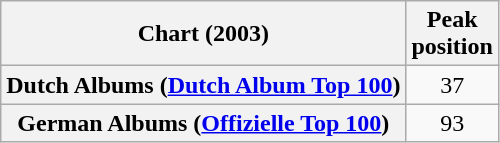<table class="wikitable sortable plainrowheaders" style="text-align:center">
<tr>
<th scope="col">Chart (2003)</th>
<th scope="col">Peak<br> position</th>
</tr>
<tr>
<th scope="row">Dutch Albums (<a href='#'>Dutch Album Top 100</a>)</th>
<td>37</td>
</tr>
<tr>
<th scope="row">German Albums (<a href='#'>Offizielle Top 100</a>)</th>
<td>93</td>
</tr>
</table>
